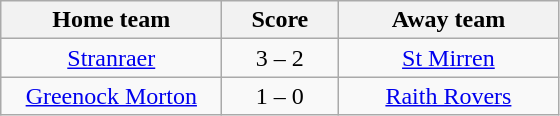<table class="wikitable" style="text-align: center">
<tr>
<th width=140>Home team</th>
<th width=70>Score</th>
<th width=140>Away team</th>
</tr>
<tr>
<td><a href='#'>Stranraer</a></td>
<td>3 – 2</td>
<td><a href='#'>St Mirren</a></td>
</tr>
<tr>
<td><a href='#'>Greenock Morton</a></td>
<td>1 – 0</td>
<td><a href='#'>Raith Rovers</a></td>
</tr>
</table>
